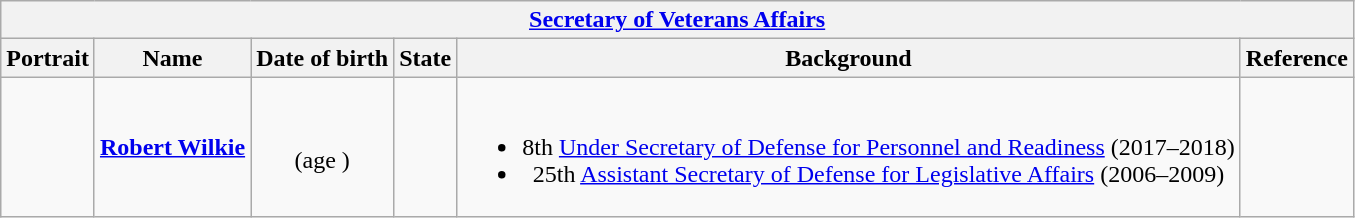<table class="wikitable collapsible" style="text-align:center;">
<tr>
<th colspan="6"><a href='#'>Secretary of Veterans Affairs</a></th>
</tr>
<tr>
<th>Portrait</th>
<th>Name</th>
<th>Date of birth</th>
<th>State</th>
<th>Background</th>
<th>Reference</th>
</tr>
<tr>
<td></td>
<td><strong><a href='#'>Robert Wilkie</a></strong></td>
<td><br>(age )</td>
<td></td>
<td><br><ul><li>8th <a href='#'>Under Secretary of Defense for Personnel and Readiness</a> (2017–2018)</li><li>25th <a href='#'>Assistant Secretary of Defense for Legislative Affairs</a> (2006–2009)</li></ul></td>
<td></td>
</tr>
</table>
